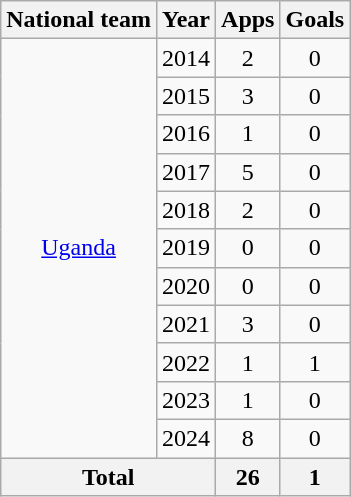<table class="wikitable" style="text-align:center">
<tr>
<th>National team</th>
<th>Year</th>
<th>Apps</th>
<th>Goals</th>
</tr>
<tr>
<td rowspan="11"><a href='#'>Uganda</a></td>
<td>2014</td>
<td>2</td>
<td>0</td>
</tr>
<tr>
<td>2015</td>
<td>3</td>
<td>0</td>
</tr>
<tr>
<td>2016</td>
<td>1</td>
<td>0</td>
</tr>
<tr>
<td>2017</td>
<td>5</td>
<td>0</td>
</tr>
<tr>
<td>2018</td>
<td>2</td>
<td>0</td>
</tr>
<tr>
<td>2019</td>
<td>0</td>
<td>0</td>
</tr>
<tr>
<td>2020</td>
<td>0</td>
<td>0</td>
</tr>
<tr>
<td>2021</td>
<td>3</td>
<td>0</td>
</tr>
<tr>
<td>2022</td>
<td>1</td>
<td>1</td>
</tr>
<tr>
<td>2023</td>
<td>1</td>
<td>0</td>
</tr>
<tr>
<td>2024</td>
<td>8</td>
<td>0</td>
</tr>
<tr>
<th colspan="2">Total</th>
<th>26</th>
<th>1</th>
</tr>
</table>
